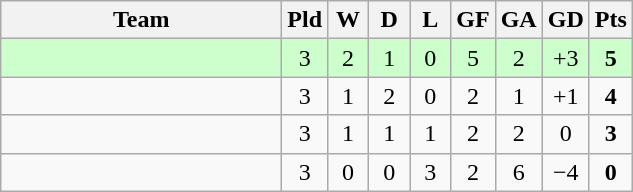<table class="wikitable" style="text-align:center;">
<tr>
<th width=180>Team</th>
<th width=20>Pld</th>
<th width=20>W</th>
<th width=20>D</th>
<th width=20>L</th>
<th width=20>GF</th>
<th width=20>GA</th>
<th width=20>GD</th>
<th width=20>Pts</th>
</tr>
<tr bgcolor="ccffcc">
<td align="left"></td>
<td>3</td>
<td>2</td>
<td>1</td>
<td>0</td>
<td>5</td>
<td>2</td>
<td>+3</td>
<td><strong>5</strong></td>
</tr>
<tr>
<td align="left"></td>
<td>3</td>
<td>1</td>
<td>2</td>
<td>0</td>
<td>2</td>
<td>1</td>
<td>+1</td>
<td><strong>4</strong></td>
</tr>
<tr>
<td align="left"></td>
<td>3</td>
<td>1</td>
<td>1</td>
<td>1</td>
<td>2</td>
<td>2</td>
<td>0</td>
<td><strong>3</strong></td>
</tr>
<tr>
<td align="left"></td>
<td>3</td>
<td>0</td>
<td>0</td>
<td>3</td>
<td>2</td>
<td>6</td>
<td>−4</td>
<td><strong>0</strong></td>
</tr>
</table>
